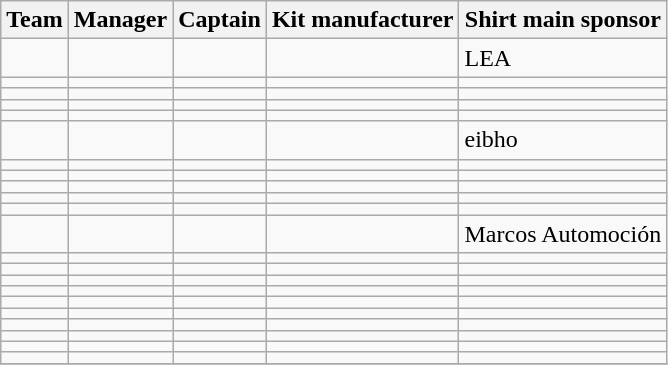<table class="wikitable sortable" style="text-align: left;">
<tr>
<th>Team</th>
<th>Manager</th>
<th>Captain</th>
<th>Kit manufacturer</th>
<th>Shirt main sponsor</th>
</tr>
<tr>
<td></td>
<td></td>
<td></td>
<td></td>
<td>LEA</td>
</tr>
<tr>
<td></td>
<td></td>
<td></td>
<td></td>
<td></td>
</tr>
<tr>
<td></td>
<td></td>
<td></td>
<td></td>
<td></td>
</tr>
<tr>
<td></td>
<td></td>
<td></td>
<td></td>
<td></td>
</tr>
<tr>
<td></td>
<td></td>
<td></td>
<td></td>
<td></td>
</tr>
<tr>
<td></td>
<td></td>
<td></td>
<td></td>
<td>eibho</td>
</tr>
<tr>
<td></td>
<td></td>
<td></td>
<td></td>
<td></td>
</tr>
<tr>
<td></td>
<td></td>
<td></td>
<td></td>
<td></td>
</tr>
<tr>
<td></td>
<td></td>
<td></td>
<td></td>
<td></td>
</tr>
<tr>
<td></td>
<td></td>
<td></td>
<td></td>
<td></td>
</tr>
<tr>
<td></td>
<td></td>
<td></td>
<td></td>
<td></td>
</tr>
<tr>
<td></td>
<td></td>
<td></td>
<td></td>
<td>Marcos Automoción</td>
</tr>
<tr>
<td></td>
<td></td>
<td></td>
<td></td>
<td></td>
</tr>
<tr>
<td></td>
<td></td>
<td></td>
<td></td>
<td></td>
</tr>
<tr>
<td></td>
<td></td>
<td></td>
<td></td>
<td></td>
</tr>
<tr>
<td></td>
<td></td>
<td></td>
<td></td>
<td></td>
</tr>
<tr>
<td></td>
<td></td>
<td></td>
<td></td>
<td></td>
</tr>
<tr>
<td></td>
<td></td>
<td></td>
<td></td>
<td></td>
</tr>
<tr>
<td></td>
<td></td>
<td></td>
<td></td>
<td></td>
</tr>
<tr>
<td></td>
<td></td>
<td></td>
<td></td>
<td></td>
</tr>
<tr>
<td></td>
<td></td>
<td></td>
<td></td>
<td></td>
</tr>
<tr>
<td></td>
<td></td>
<td></td>
<td></td>
<td></td>
</tr>
<tr>
</tr>
</table>
